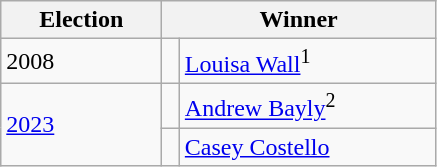<table class=wikitable>
<tr>
<th width=100>Election</th>
<th colspan=2 width=175>Winner</th>
</tr>
<tr>
<td>2008</td>
<td></td>
<td><a href='#'>Louisa Wall</a><sup>1</sup></td>
</tr>
<tr>
<td rowspan=2><a href='#'>2023</a></td>
<td></td>
<td><a href='#'>Andrew Bayly</a><sup>2</sup></td>
</tr>
<tr>
<td></td>
<td><a href='#'>Casey Costello</a></td>
</tr>
</table>
